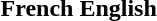<table>
<tr style="vertical-align: top;">
</tr>
<tr>
<th scope="col">French</th>
<th scope="col">English</th>
</tr>
<tr style="vertical-align: top;">
<td><br></td>
<td><br></td>
</tr>
<tr>
</tr>
</table>
